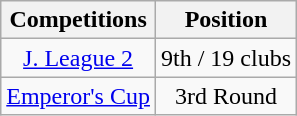<table class="wikitable" style="text-align:center;">
<tr>
<th>Competitions</th>
<th>Position</th>
</tr>
<tr>
<td><a href='#'>J. League 2</a></td>
<td>9th / 19 clubs</td>
</tr>
<tr>
<td><a href='#'>Emperor's Cup</a></td>
<td>3rd Round</td>
</tr>
</table>
